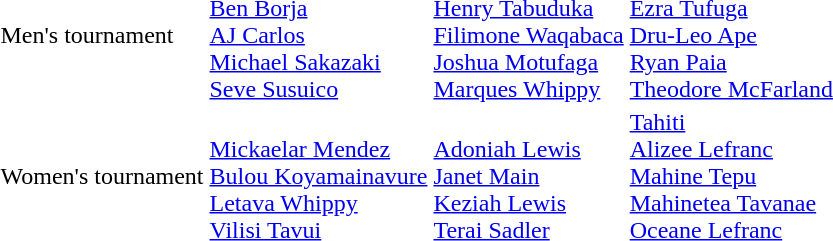<table>
<tr>
<td>Men's tournament</td>
<td><br><a href='#'>Ben Borja</a><br><a href='#'>AJ Carlos</a><br><a href='#'>Michael Sakazaki</a><br><a href='#'>Seve Susuico</a></td>
<td><br><a href='#'>Henry Tabuduka</a><br><a href='#'>Filimone Waqabaca</a><br><a href='#'>Joshua Motufaga</a><br><a href='#'>Marques Whippy</a></td>
<td><br><a href='#'>Ezra Tufuga</a><br><a href='#'>Dru-Leo Ape</a><br><a href='#'>Ryan Paia</a><br><a href='#'>Theodore McFarland</a></td>
</tr>
<tr>
<td>Women's tournament</td>
<td><br><a href='#'>Mickaelar Mendez</a><br><a href='#'>Bulou Koyamainavure</a><br><a href='#'>Letava Whippy</a><br><a href='#'>Vilisi Tavui</a></td>
<td><br><a href='#'>Adoniah Lewis</a><br><a href='#'>Janet Main</a><br><a href='#'>Keziah Lewis</a><br><a href='#'>Terai Sadler</a></td>
<td> <a href='#'>Tahiti</a><br><a href='#'>Alizee Lefranc</a><br><a href='#'>Mahine Tepu</a><br><a href='#'>Mahinetea Tavanae</a><br><a href='#'>Oceane Lefranc</a></td>
</tr>
</table>
